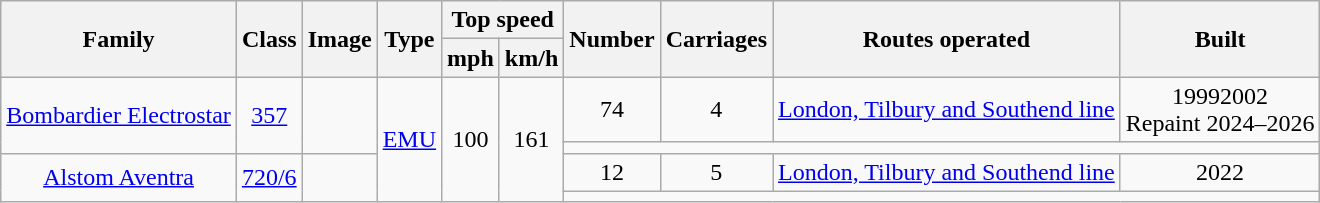<table class="wikitable">
<tr style="background:#f9f9f9;">
<th rowspan="2">Family</th>
<th rowspan="2">Class</th>
<th rowspan="2">Image</th>
<th rowspan="2">Type</th>
<th colspan="2">Top speed</th>
<th rowspan="2">Number</th>
<th rowspan="2">Carriages</th>
<th rowspan="2">Routes operated</th>
<th rowspan="2">Built</th>
</tr>
<tr style="background:#f9f9f9;">
<th>mph</th>
<th>km/h</th>
</tr>
<tr>
<td rowspan="2" align="center"><a href='#'>Bombardier Electrostar</a></td>
<td rowspan="2" align="center"><a href='#'>357</a></td>
<td rowspan="2" align="center"><br></td>
<td rowspan="4" align="center"><a href='#'>EMU</a></td>
<td rowspan="4" align="center">100</td>
<td rowspan="4" align="center">161</td>
<td align="center">74</td>
<td align="center">4</td>
<td align="center"><a href='#'>London, Tilbury and Southend line</a></td>
<td align="center">19992002<br>Repaint 2024–2026</td>
</tr>
<tr>
<td colspan="4"></td>
</tr>
<tr>
<td rowspan="2" align="center"><a href='#'>Alstom Aventra</a></td>
<td rowspan="2" align="center"><a href='#'>720/6</a></td>
<td rowspan="2" align="center"></td>
<td align="center">12</td>
<td align="center">5</td>
<td align="center"><a href='#'>London, Tilbury and Southend line</a></td>
<td align="center">2022</td>
</tr>
<tr>
<td colspan="4"></td>
</tr>
</table>
